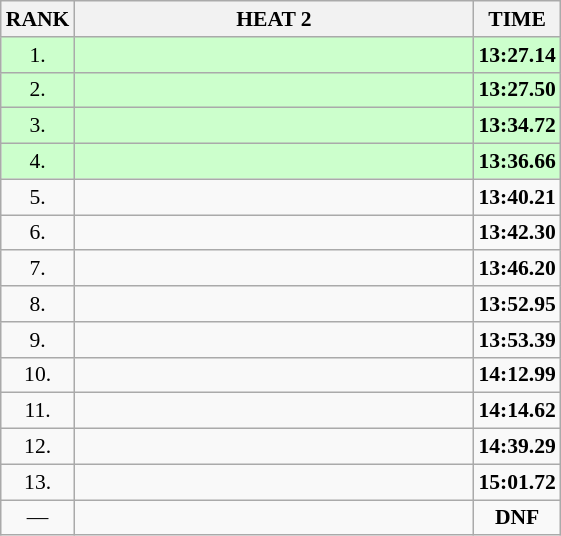<table class="wikitable" style="border-collapse: collapse; font-size: 90%;">
<tr>
<th>RANK</th>
<th align="left" style="width: 18em">HEAT 2</th>
<th>TIME</th>
</tr>
<tr style="background:#ccffcc;">
<td align="center">1.</td>
<td></td>
<td align="center"><strong>13:27.14</strong></td>
</tr>
<tr style="background:#ccffcc;">
<td align="center">2.</td>
<td></td>
<td align="center"><strong>13:27.50</strong></td>
</tr>
<tr style="background:#ccffcc;">
<td align="center">3.</td>
<td></td>
<td align="center"><strong>13:34.72</strong></td>
</tr>
<tr style="background:#ccffcc;">
<td align="center">4.</td>
<td></td>
<td align="center"><strong>13:36.66</strong></td>
</tr>
<tr>
<td align="center">5.</td>
<td></td>
<td align="center"><strong>13:40.21</strong></td>
</tr>
<tr>
<td align="center">6.</td>
<td></td>
<td align="center"><strong>13:42.30</strong></td>
</tr>
<tr>
<td align="center">7.</td>
<td></td>
<td align="center"><strong>13:46.20</strong></td>
</tr>
<tr>
<td align="center">8.</td>
<td></td>
<td align="center"><strong>13:52.95</strong></td>
</tr>
<tr>
<td align="center">9.</td>
<td></td>
<td align="center"><strong>13:53.39</strong></td>
</tr>
<tr>
<td align="center">10.</td>
<td></td>
<td align="center"><strong>14:12.99</strong></td>
</tr>
<tr>
<td align="center">11.</td>
<td></td>
<td align="center"><strong>14:14.62</strong></td>
</tr>
<tr>
<td align="center">12.</td>
<td></td>
<td align="center"><strong>14:39.29</strong></td>
</tr>
<tr>
<td align="center">13.</td>
<td></td>
<td align="center"><strong>15:01.72</strong></td>
</tr>
<tr>
<td align="center">—</td>
<td></td>
<td align="center"><strong>DNF</strong></td>
</tr>
</table>
